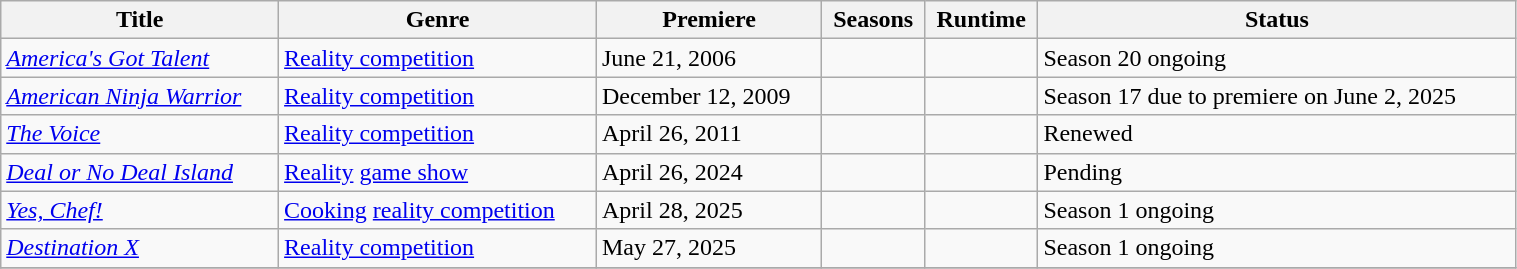<table class="wikitable sortable" style="width:80%;">
<tr>
<th>Title</th>
<th>Genre</th>
<th>Premiere</th>
<th>Seasons</th>
<th>Runtime</th>
<th>Status</th>
</tr>
<tr>
<td><em><a href='#'>America's Got Talent</a></em></td>
<td><a href='#'>Reality competition</a></td>
<td>June 21, 2006</td>
<td></td>
<td></td>
<td>Season 20 ongoing</td>
</tr>
<tr>
<td><em><a href='#'>American Ninja Warrior</a></em></td>
<td><a href='#'>Reality competition</a></td>
<td>December 12, 2009</td>
<td></td>
<td></td>
<td>Season 17 due to premiere on June 2, 2025</td>
</tr>
<tr>
<td><em><a href='#'>The Voice</a></em></td>
<td><a href='#'>Reality competition</a></td>
<td>April 26, 2011</td>
<td></td>
<td></td>
<td>Renewed</td>
</tr>
<tr>
<td><em><a href='#'>Deal or No Deal Island</a></em></td>
<td><a href='#'>Reality</a> <a href='#'>game show</a></td>
<td>April 26, 2024</td>
<td></td>
<td></td>
<td>Pending</td>
</tr>
<tr>
<td><em><a href='#'>Yes, Chef!</a></em></td>
<td><a href='#'>Cooking</a> <a href='#'>reality competition</a></td>
<td>April 28, 2025</td>
<td></td>
<td></td>
<td>Season 1 ongoing</td>
</tr>
<tr>
<td><em><a href='#'>Destination X</a></em></td>
<td><a href='#'>Reality competition</a></td>
<td>May 27, 2025</td>
<td></td>
<td></td>
<td>Season 1 ongoing</td>
</tr>
<tr>
</tr>
</table>
